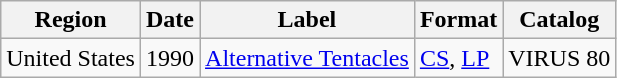<table class="wikitable">
<tr>
<th>Region</th>
<th>Date</th>
<th>Label</th>
<th>Format</th>
<th>Catalog</th>
</tr>
<tr>
<td>United States</td>
<td>1990</td>
<td><a href='#'>Alternative Tentacles</a></td>
<td><a href='#'>CS</a>, <a href='#'>LP</a></td>
<td>VIRUS 80</td>
</tr>
</table>
